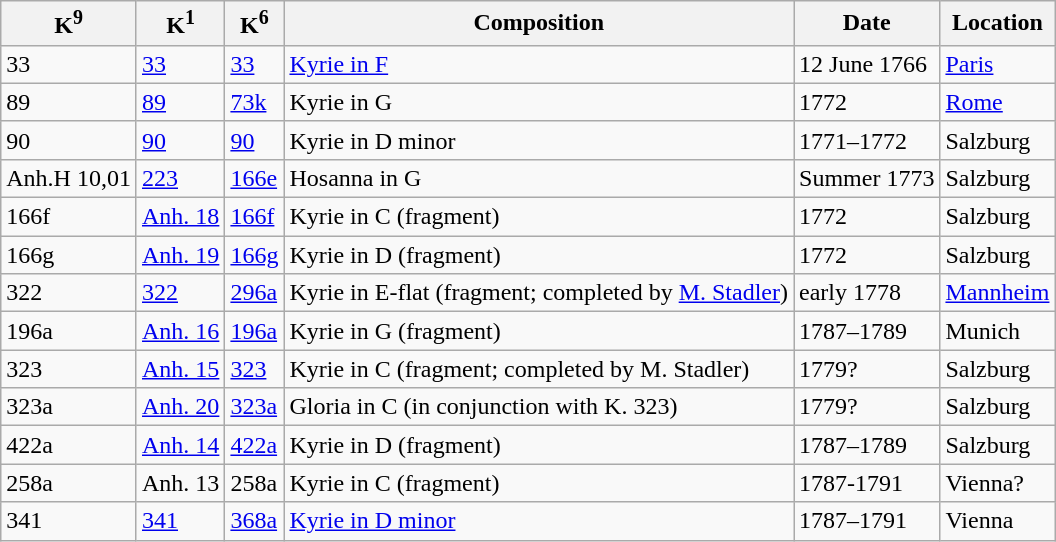<table class="wikitable sortable">
<tr>
<th>K<sup>9</sup></th>
<th>K<sup>1</sup></th>
<th>K<sup>6</sup></th>
<th>Composition</th>
<th>Date</th>
<th>Location</th>
</tr>
<tr>
<td>33</td>
<td><a href='#'>33</a></td>
<td><a href='#'>33</a></td>
<td><a href='#'>Kyrie in F</a></td>
<td>12 June 1766</td>
<td><a href='#'>Paris</a></td>
</tr>
<tr>
<td>89</td>
<td><a href='#'>89</a></td>
<td><a href='#'>73k</a></td>
<td>Kyrie in G</td>
<td>1772</td>
<td><a href='#'>Rome</a></td>
</tr>
<tr>
<td>90</td>
<td><a href='#'>90</a></td>
<td><a href='#'>90</a></td>
<td>Kyrie in D minor</td>
<td>1771–1772</td>
<td>Salzburg</td>
</tr>
<tr>
<td>Anh.H 10,01</td>
<td><a href='#'>223</a></td>
<td><a href='#'>166e</a></td>
<td>Hosanna in G</td>
<td>Summer 1773</td>
<td>Salzburg</td>
</tr>
<tr>
<td>166f</td>
<td><a href='#'>Anh. 18</a></td>
<td><a href='#'>166f</a></td>
<td>Kyrie in C (fragment)</td>
<td>1772</td>
<td>Salzburg</td>
</tr>
<tr>
<td>166g</td>
<td><a href='#'>Anh. 19</a></td>
<td><a href='#'>166g</a></td>
<td>Kyrie in D (fragment)</td>
<td>1772</td>
<td>Salzburg</td>
</tr>
<tr>
<td>322</td>
<td><a href='#'>322</a></td>
<td><a href='#'>296a</a></td>
<td>Kyrie in E-flat (fragment; completed by <a href='#'>M. Stadler</a>)</td>
<td>early 1778</td>
<td><a href='#'>Mannheim</a></td>
</tr>
<tr>
<td>196a</td>
<td><a href='#'>Anh. 16</a></td>
<td><a href='#'>196a</a></td>
<td>Kyrie in G (fragment)</td>
<td>1787–1789</td>
<td>Munich</td>
</tr>
<tr>
<td>323</td>
<td><a href='#'>Anh. 15</a></td>
<td><a href='#'>323</a></td>
<td>Kyrie in C (fragment; completed by M. Stadler)</td>
<td>1779?</td>
<td>Salzburg</td>
</tr>
<tr>
<td>323a</td>
<td><a href='#'>Anh. 20</a></td>
<td><a href='#'>323a</a></td>
<td>Gloria in C (in conjunction with K. 323)</td>
<td>1779?</td>
<td>Salzburg</td>
</tr>
<tr>
<td>422a</td>
<td><a href='#'>Anh. 14</a></td>
<td><a href='#'>422a</a></td>
<td>Kyrie in D (fragment)</td>
<td>1787–1789</td>
<td>Salzburg</td>
</tr>
<tr>
<td>258a</td>
<td>Anh. 13</td>
<td>258a</td>
<td>Kyrie in C (fragment)</td>
<td>1787-1791</td>
<td>Vienna?</td>
</tr>
<tr>
<td>341</td>
<td><a href='#'>341</a></td>
<td><a href='#'>368a</a></td>
<td><a href='#'>Kyrie in D minor</a></td>
<td>1787–1791</td>
<td>Vienna</td>
</tr>
</table>
